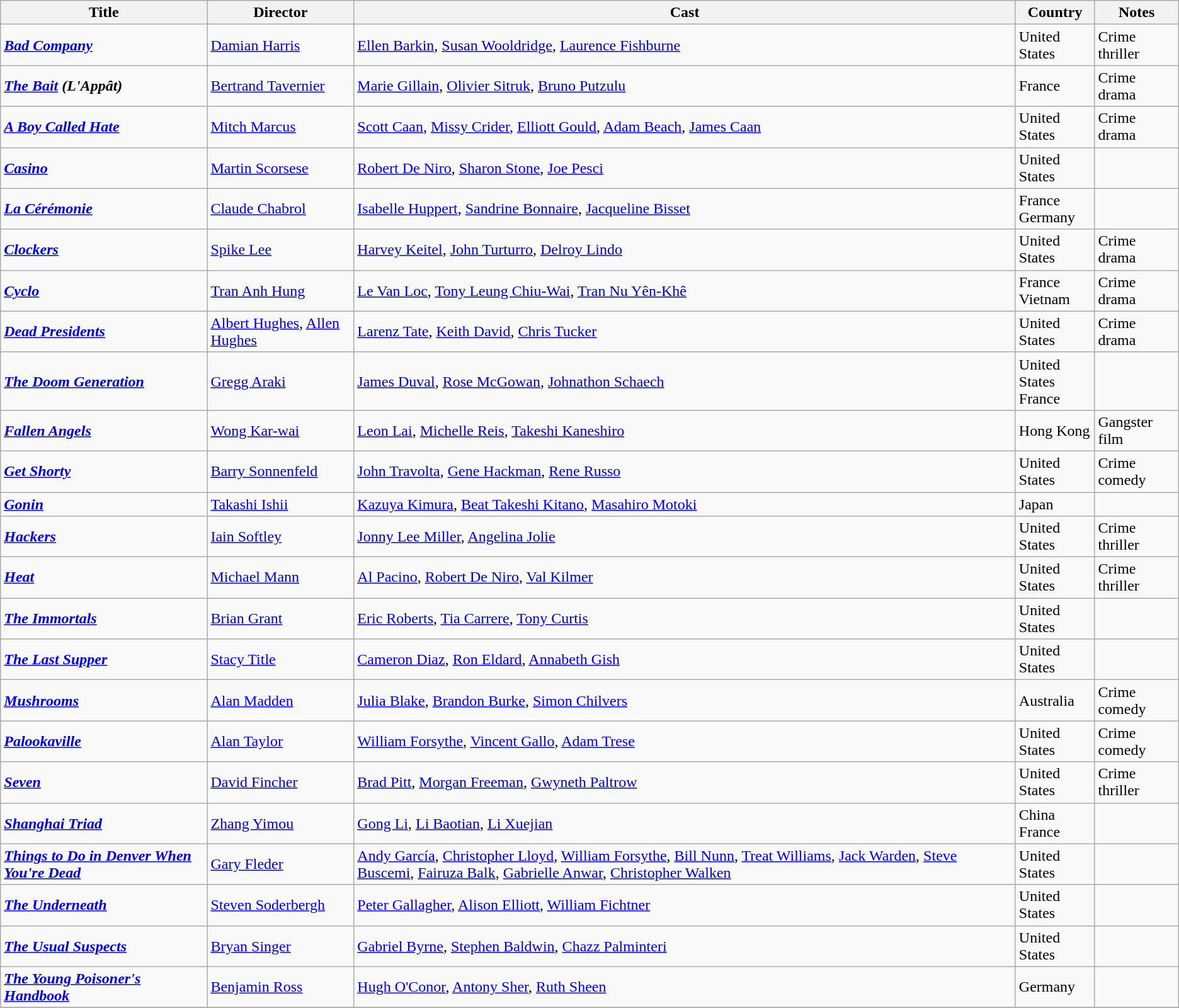<table class="wikitable">
<tr>
<th>Title</th>
<th>Director</th>
<th>Cast</th>
<th>Country</th>
<th>Notes</th>
</tr>
<tr>
<td><strong><em><a href='#'>Bad Company</a></em></strong></td>
<td><a href='#'>Damian Harris</a></td>
<td><a href='#'>Ellen Barkin</a>, <a href='#'>Susan Wooldridge</a>, <a href='#'>Laurence Fishburne</a></td>
<td>United States</td>
<td>Crime thriller</td>
</tr>
<tr>
<td><strong><em><a href='#'>The Bait</a> (L'Appât)</em></strong></td>
<td><a href='#'>Bertrand Tavernier</a></td>
<td><a href='#'>Marie Gillain</a>, <a href='#'>Olivier Sitruk</a>, <a href='#'>Bruno Putzulu</a></td>
<td>France</td>
<td>Crime drama</td>
</tr>
<tr>
<td><strong><em><a href='#'>A Boy Called Hate</a></em></strong></td>
<td><a href='#'>Mitch Marcus</a></td>
<td><a href='#'>Scott Caan</a>, <a href='#'>Missy Crider</a>, <a href='#'>Elliott Gould</a>, <a href='#'>Adam Beach</a>, <a href='#'>James Caan</a></td>
<td>United States</td>
<td>Crime drama</td>
</tr>
<tr>
<td><strong><em><a href='#'>Casino</a></em></strong></td>
<td><a href='#'>Martin Scorsese</a></td>
<td><a href='#'>Robert De Niro</a>, <a href='#'>Sharon Stone</a>, <a href='#'>Joe Pesci</a></td>
<td>United States</td>
<td></td>
</tr>
<tr>
<td><strong><em><a href='#'>La Cérémonie</a></em></strong></td>
<td><a href='#'>Claude Chabrol</a></td>
<td><a href='#'>Isabelle Huppert</a>, <a href='#'>Sandrine Bonnaire</a>, <a href='#'>Jacqueline Bisset</a></td>
<td>France<br>Germany</td>
<td></td>
</tr>
<tr>
<td><strong><em><a href='#'>Clockers</a></em></strong></td>
<td><a href='#'>Spike Lee</a></td>
<td><a href='#'>Harvey Keitel</a>, <a href='#'>John Turturro</a>, <a href='#'>Delroy Lindo</a></td>
<td>United States</td>
<td>Crime drama</td>
</tr>
<tr>
<td><strong><em><a href='#'>Cyclo</a></em></strong></td>
<td><a href='#'>Tran Anh Hung</a></td>
<td><a href='#'>Le Van Loc</a>, <a href='#'>Tony Leung Chiu-Wai</a>, <a href='#'>Tran Nu Yên-Khê</a></td>
<td>France<br>Vietnam</td>
<td>Crime drama</td>
</tr>
<tr>
<td><strong><em><a href='#'>Dead Presidents</a></em></strong></td>
<td><a href='#'>Albert Hughes</a>, <a href='#'>Allen Hughes</a></td>
<td><a href='#'>Larenz Tate</a>, <a href='#'>Keith David</a>, <a href='#'>Chris Tucker</a></td>
<td>United States</td>
<td>Crime drama</td>
</tr>
<tr>
<td><strong><em><a href='#'>The Doom Generation</a></em></strong></td>
<td><a href='#'>Gregg Araki</a></td>
<td><a href='#'>James Duval</a>, <a href='#'>Rose McGowan</a>, <a href='#'>Johnathon Schaech</a></td>
<td>United States<br>France</td>
<td></td>
</tr>
<tr>
<td><strong><em><a href='#'>Fallen Angels</a></em></strong></td>
<td><a href='#'>Wong Kar-wai</a></td>
<td><a href='#'>Leon Lai</a>, <a href='#'>Michelle Reis</a>, <a href='#'>Takeshi Kaneshiro</a></td>
<td>Hong Kong</td>
<td>Gangster film</td>
</tr>
<tr>
<td><strong><em><a href='#'>Get Shorty</a></em></strong></td>
<td><a href='#'>Barry Sonnenfeld</a></td>
<td><a href='#'>John Travolta</a>, <a href='#'>Gene Hackman</a>, <a href='#'>Rene Russo</a></td>
<td>United States</td>
<td>Crime comedy</td>
</tr>
<tr>
<td><strong><em><a href='#'>Gonin</a></em></strong></td>
<td><a href='#'>Takashi Ishii</a></td>
<td><a href='#'>Kazuya Kimura</a>, <a href='#'>Beat Takeshi Kitano</a>, <a href='#'>Masahiro Motoki</a></td>
<td>Japan</td>
<td></td>
</tr>
<tr>
<td><strong><em><a href='#'>Hackers</a></em></strong></td>
<td><a href='#'>Iain Softley</a></td>
<td><a href='#'>Jonny Lee Miller</a>, <a href='#'>Angelina Jolie</a></td>
<td>United States</td>
<td>Crime thriller</td>
</tr>
<tr>
<td><strong><em><a href='#'>Heat</a></em></strong></td>
<td><a href='#'>Michael Mann</a></td>
<td><a href='#'>Al Pacino</a>, <a href='#'>Robert De Niro</a>, <a href='#'>Val Kilmer</a></td>
<td>United States</td>
<td>Crime thriller</td>
</tr>
<tr>
<td><strong><em><a href='#'>The Immortals</a></em></strong></td>
<td><a href='#'>Brian Grant</a></td>
<td><a href='#'>Eric Roberts</a>, <a href='#'>Tia Carrere</a>, <a href='#'>Tony Curtis</a></td>
<td>United States</td>
<td></td>
</tr>
<tr>
<td><strong><em><a href='#'>The Last Supper</a></em></strong></td>
<td><a href='#'>Stacy Title</a></td>
<td><a href='#'>Cameron Diaz</a>, <a href='#'>Ron Eldard</a>, <a href='#'>Annabeth Gish</a></td>
<td>United States</td>
<td></td>
</tr>
<tr>
<td><strong><em><a href='#'>Mushrooms</a></em></strong></td>
<td><a href='#'>Alan Madden</a></td>
<td><a href='#'>Julia Blake</a>, <a href='#'>Brandon Burke</a>, <a href='#'>Simon Chilvers</a></td>
<td>Australia</td>
<td>Crime comedy</td>
</tr>
<tr>
<td><strong><em><a href='#'>Palookaville</a></em></strong></td>
<td><a href='#'>Alan Taylor</a></td>
<td><a href='#'>William Forsythe</a>, <a href='#'>Vincent Gallo</a>, <a href='#'>Adam Trese</a></td>
<td>United States</td>
<td>Crime comedy</td>
</tr>
<tr>
<td><strong><em><a href='#'>Seven</a></em></strong></td>
<td><a href='#'>David Fincher</a></td>
<td><a href='#'>Brad Pitt</a>, <a href='#'>Morgan Freeman</a>, <a href='#'>Gwyneth Paltrow</a></td>
<td>United States</td>
<td>Crime thriller</td>
</tr>
<tr>
<td><strong><em><a href='#'>Shanghai Triad</a></em></strong></td>
<td><a href='#'>Zhang Yimou</a></td>
<td><a href='#'>Gong Li</a>, <a href='#'>Li Baotian</a>, <a href='#'>Li Xuejian</a></td>
<td>China<br>France</td>
<td></td>
</tr>
<tr>
<td><strong><em><a href='#'>Things to Do in Denver When You're Dead</a></em></strong></td>
<td><a href='#'>Gary Fleder</a></td>
<td><a href='#'>Andy García</a>, <a href='#'>Christopher Lloyd</a>, <a href='#'>William Forsythe</a>, <a href='#'>Bill Nunn</a>, <a href='#'>Treat Williams</a>, <a href='#'>Jack Warden</a>, <a href='#'>Steve Buscemi</a>, <a href='#'>Fairuza Balk</a>, <a href='#'>Gabrielle Anwar</a>, <a href='#'>Christopher Walken</a></td>
<td>United States</td>
<td></td>
</tr>
<tr>
<td><strong><em><a href='#'>The Underneath</a></em></strong></td>
<td><a href='#'>Steven Soderbergh</a></td>
<td><a href='#'>Peter Gallagher</a>, <a href='#'>Alison Elliott</a>, <a href='#'>William Fichtner</a></td>
<td>United States</td>
<td></td>
</tr>
<tr>
<td><strong><em><a href='#'>The Usual Suspects</a></em></strong></td>
<td><a href='#'>Bryan Singer</a></td>
<td><a href='#'>Gabriel Byrne</a>, <a href='#'>Stephen Baldwin</a>, <a href='#'>Chazz Palminteri</a></td>
<td>United States</td>
<td></td>
</tr>
<tr>
<td><strong><em><a href='#'>The Young Poisoner's Handbook</a></em></strong></td>
<td><a href='#'>Benjamin Ross</a></td>
<td><a href='#'>Hugh O'Conor</a>, <a href='#'>Antony Sher</a>, <a href='#'>Ruth Sheen</a></td>
<td>Germany<br></td>
<td></td>
</tr>
<tr>
</tr>
</table>
